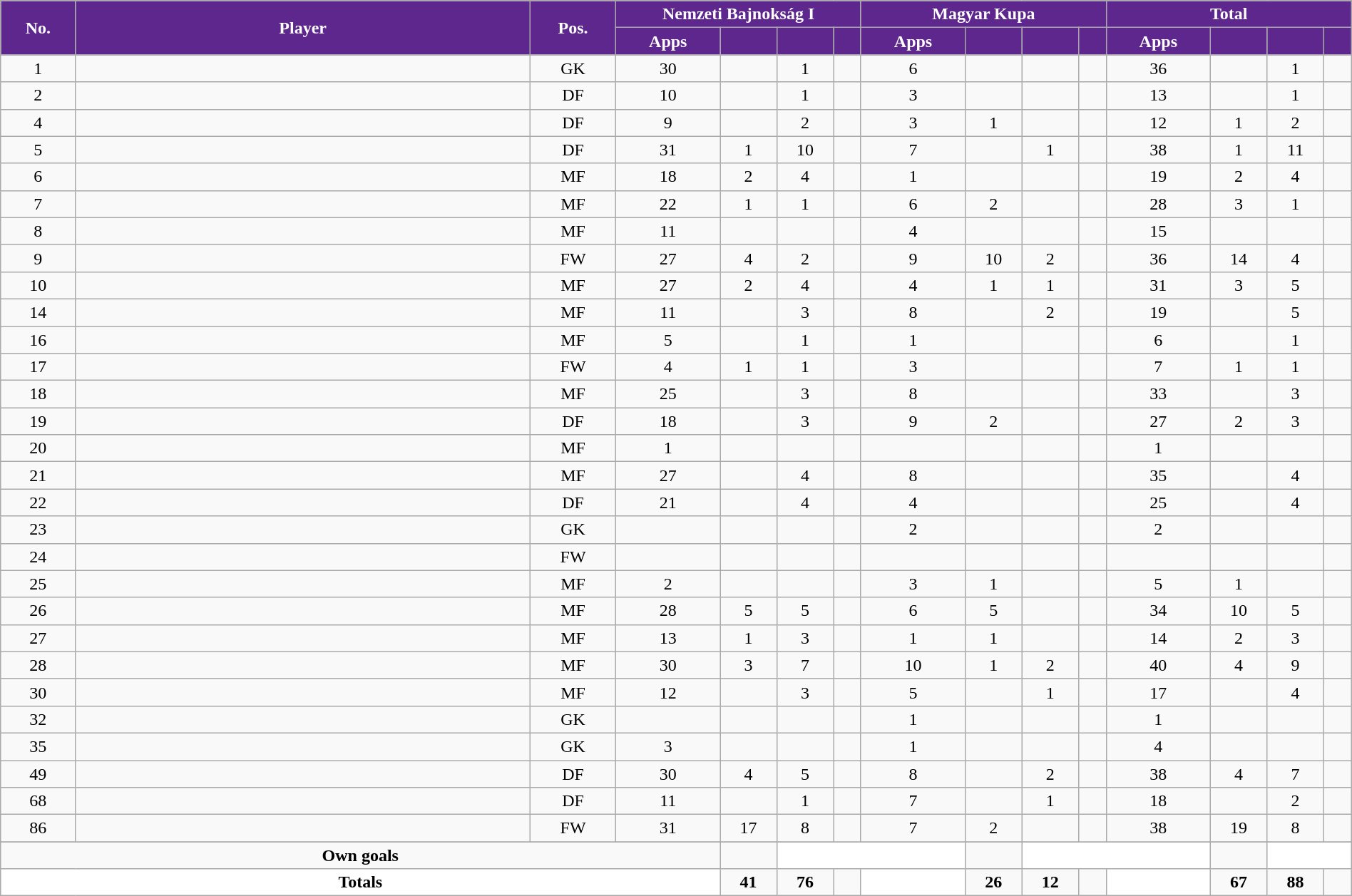<table class="wikitable sortable alternance" style="text-align:center;width:100%">
<tr>
<th rowspan="2" style="background-color:#5E278E;color:white;width:5px">No.</th>
<th rowspan="2" style="background-color:#5E278E;color:white;width:180px">Player</th>
<th rowspan="2" style="background-color:#5E278E;color:white;width:5px">Pos.</th>
<th colspan="4" style="background:#5E278E;color:white">Nemzeti Bajnokság I</th>
<th colspan="4" style="background:#5E278E;color:white">Magyar Kupa</th>
<th colspan="4" style="background:#5E278E;color:white">Total</th>
</tr>
<tr style="text-align:center">
<th width="4" style="background-color:#5E278E;color:white">Apps</th>
<th width="4" style="background-color:#5E278E"></th>
<th width="4" style="background-color:#5E278E"></th>
<th width="4" style="background-color:#5E278E"></th>
<th width="4" style="background-color:#5E278E;color:white">Apps</th>
<th width="4" style="background-color:#5E278E"></th>
<th width="4" style="background-color:#5E278E"></th>
<th width="4" style="background-color:#5E278E"></th>
<th width="4" style="background-color:#5E278E;color:white">Apps</th>
<th width="4" style="background-color:#5E278E"></th>
<th width="4" style="background-color:#5E278E"></th>
<th width="4" style="background-color:#5E278E"></th>
</tr>
<tr>
<td>1</td>
<td> </td>
<td>GK</td>
<td>30</td>
<td></td>
<td>1</td>
<td></td>
<td>6</td>
<td></td>
<td></td>
<td></td>
<td>36</td>
<td></td>
<td>1</td>
<td></td>
</tr>
<tr>
<td>2</td>
<td> </td>
<td>DF</td>
<td>10</td>
<td></td>
<td>1</td>
<td></td>
<td>3</td>
<td></td>
<td></td>
<td></td>
<td>13</td>
<td></td>
<td>1</td>
<td></td>
</tr>
<tr>
<td>4</td>
<td> </td>
<td>DF</td>
<td>9</td>
<td></td>
<td>2</td>
<td></td>
<td>3</td>
<td>1</td>
<td></td>
<td></td>
<td>12</td>
<td>1</td>
<td>2</td>
<td></td>
</tr>
<tr>
<td>5</td>
<td> </td>
<td>DF</td>
<td>31</td>
<td>1</td>
<td>10</td>
<td></td>
<td>7</td>
<td></td>
<td>1</td>
<td></td>
<td>38</td>
<td>1</td>
<td>11</td>
<td></td>
</tr>
<tr>
<td>6</td>
<td> </td>
<td>MF</td>
<td>18</td>
<td>2</td>
<td>4</td>
<td></td>
<td>1</td>
<td></td>
<td></td>
<td></td>
<td>19</td>
<td>2</td>
<td>4</td>
<td></td>
</tr>
<tr>
<td>7</td>
<td> </td>
<td>MF</td>
<td>22</td>
<td>1</td>
<td>1</td>
<td></td>
<td>6</td>
<td>2</td>
<td></td>
<td></td>
<td>28</td>
<td>3</td>
<td>1</td>
<td></td>
</tr>
<tr>
<td>8</td>
<td> </td>
<td>MF</td>
<td>11</td>
<td></td>
<td></td>
<td></td>
<td>4</td>
<td></td>
<td></td>
<td></td>
<td>15</td>
<td></td>
<td></td>
<td></td>
</tr>
<tr>
<td>9</td>
<td> </td>
<td>FW</td>
<td>27</td>
<td>4</td>
<td>2</td>
<td></td>
<td>9</td>
<td>10</td>
<td>2</td>
<td></td>
<td>36</td>
<td>14</td>
<td>4</td>
<td></td>
</tr>
<tr>
<td>10</td>
<td> </td>
<td>MF</td>
<td>27</td>
<td>2</td>
<td>4</td>
<td></td>
<td>4</td>
<td>1</td>
<td>1</td>
<td></td>
<td>31</td>
<td>3</td>
<td>5</td>
<td></td>
</tr>
<tr>
<td>14</td>
<td> </td>
<td>MF</td>
<td>11</td>
<td></td>
<td>3</td>
<td></td>
<td>8</td>
<td></td>
<td>2</td>
<td></td>
<td>19</td>
<td></td>
<td>5</td>
<td></td>
</tr>
<tr>
<td>16</td>
<td> </td>
<td>MF</td>
<td>5</td>
<td></td>
<td>1</td>
<td></td>
<td>1</td>
<td></td>
<td></td>
<td></td>
<td>6</td>
<td></td>
<td>1</td>
<td></td>
</tr>
<tr>
<td>17</td>
<td> </td>
<td>FW</td>
<td>4</td>
<td>1</td>
<td>1</td>
<td></td>
<td>3</td>
<td></td>
<td></td>
<td></td>
<td>7</td>
<td>1</td>
<td>1</td>
<td></td>
</tr>
<tr>
<td>18</td>
<td> </td>
<td>MF</td>
<td>25</td>
<td></td>
<td>3</td>
<td></td>
<td>8</td>
<td></td>
<td></td>
<td></td>
<td>33</td>
<td></td>
<td>3</td>
<td></td>
</tr>
<tr>
<td>19</td>
<td> </td>
<td>DF</td>
<td>18</td>
<td></td>
<td>3</td>
<td></td>
<td>9</td>
<td>2</td>
<td></td>
<td></td>
<td>27</td>
<td>2</td>
<td>3</td>
<td></td>
</tr>
<tr>
<td>20</td>
<td> </td>
<td>MF</td>
<td>1</td>
<td></td>
<td></td>
<td></td>
<td></td>
<td></td>
<td></td>
<td></td>
<td>1</td>
<td></td>
<td></td>
<td></td>
</tr>
<tr>
<td>21</td>
<td> </td>
<td>MF</td>
<td>27</td>
<td></td>
<td>4</td>
<td></td>
<td>8</td>
<td></td>
<td></td>
<td></td>
<td>35</td>
<td></td>
<td>4</td>
<td></td>
</tr>
<tr>
<td>22</td>
<td> </td>
<td>DF</td>
<td>21</td>
<td></td>
<td>4</td>
<td></td>
<td>4</td>
<td></td>
<td></td>
<td></td>
<td>25</td>
<td></td>
<td>4</td>
<td></td>
</tr>
<tr>
<td>23</td>
<td> </td>
<td>GK</td>
<td></td>
<td></td>
<td></td>
<td></td>
<td>2</td>
<td></td>
<td></td>
<td></td>
<td>2</td>
<td></td>
<td></td>
<td></td>
</tr>
<tr>
<td>24</td>
<td> </td>
<td>FW</td>
<td></td>
<td></td>
<td></td>
<td></td>
<td></td>
<td></td>
<td></td>
<td></td>
<td></td>
<td></td>
<td></td>
<td></td>
</tr>
<tr>
<td>25</td>
<td> </td>
<td>MF</td>
<td>2</td>
<td></td>
<td></td>
<td></td>
<td>3</td>
<td>1</td>
<td></td>
<td></td>
<td>5</td>
<td>1</td>
<td></td>
<td></td>
</tr>
<tr>
<td>26</td>
<td> </td>
<td>MF</td>
<td>28</td>
<td>5</td>
<td>5</td>
<td></td>
<td>6</td>
<td>5</td>
<td></td>
<td></td>
<td>34</td>
<td>10</td>
<td>5</td>
<td></td>
</tr>
<tr>
<td>27</td>
<td> </td>
<td>MF</td>
<td>13</td>
<td>1</td>
<td>3</td>
<td></td>
<td>1</td>
<td>1</td>
<td></td>
<td></td>
<td>14</td>
<td>2</td>
<td>3</td>
<td></td>
</tr>
<tr>
<td>28</td>
<td> </td>
<td>MF</td>
<td>30</td>
<td>3</td>
<td>7</td>
<td></td>
<td>10</td>
<td>1</td>
<td>2</td>
<td></td>
<td>40</td>
<td>4</td>
<td>9</td>
<td></td>
</tr>
<tr>
<td>30</td>
<td> </td>
<td>MF</td>
<td>12</td>
<td></td>
<td>3</td>
<td></td>
<td>5</td>
<td></td>
<td>1</td>
<td></td>
<td>17</td>
<td></td>
<td>4</td>
<td></td>
</tr>
<tr>
<td>32</td>
<td> </td>
<td>GK</td>
<td></td>
<td></td>
<td></td>
<td></td>
<td>1</td>
<td></td>
<td></td>
<td></td>
<td>1</td>
<td></td>
<td></td>
<td></td>
</tr>
<tr>
<td>35</td>
<td> </td>
<td>GK</td>
<td>3</td>
<td></td>
<td></td>
<td></td>
<td>1</td>
<td></td>
<td></td>
<td></td>
<td>4</td>
<td></td>
<td></td>
<td></td>
</tr>
<tr>
<td>49</td>
<td> </td>
<td>DF</td>
<td>30</td>
<td>4</td>
<td>5</td>
<td></td>
<td>8</td>
<td></td>
<td>2</td>
<td></td>
<td>38</td>
<td>4</td>
<td>7</td>
<td></td>
</tr>
<tr>
<td>68</td>
<td> </td>
<td>DF</td>
<td>11</td>
<td></td>
<td>1</td>
<td></td>
<td>7</td>
<td></td>
<td>1</td>
<td></td>
<td>18</td>
<td></td>
<td>2</td>
<td></td>
</tr>
<tr>
<td>86</td>
<td> </td>
<td>FW</td>
<td>31</td>
<td>17</td>
<td>8</td>
<td></td>
<td>7</td>
<td>2</td>
<td></td>
<td></td>
<td>38</td>
<td>19</td>
<td>8</td>
<td></td>
</tr>
<tr>
</tr>
<tr class="sortbottom">
<td colspan="4"><strong>Own goals</strong></td>
<td></td>
<td colspan="3" style="background:white;text-align:center"></td>
<td></td>
<td colspan="3" style="background:white;text-align:center"></td>
<td></td>
<td colspan="2" style="background:white;text-align:center"></td>
</tr>
<tr class="sortbottom">
<td colspan="4" style="background:white;text-align:center"><strong>Totals</strong></td>
<td><strong>41</strong></td>
<td><strong>76</strong></td>
<td></td>
<td rowspan="3" style="background:white;text-align:center"></td>
<td><strong>26</strong></td>
<td><strong>12</strong></td>
<td></td>
<td rowspan="3" style="background:white;text-align:center"></td>
<td><strong>67</strong></td>
<td><strong>88</strong></td>
<td></td>
</tr>
</table>
